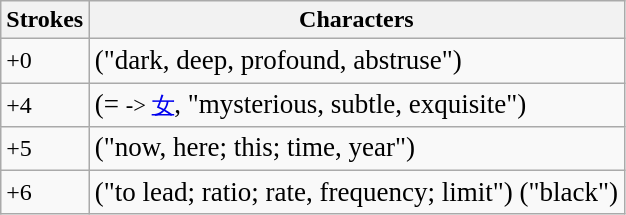<table class="wikitable">
<tr>
<th>Strokes</th>
<th>Characters</th>
</tr>
<tr>
<td>+0</td>
<td style="font-size: large;"> ("dark, deep, profound, abstruse")</td>
</tr>
<tr>
<td>+4</td>
<td style="font-size: large;"> (= <small>-> <a href='#'>女</a></small>, "mysterious, subtle, exquisite")</td>
</tr>
<tr>
<td>+5</td>
<td style="font-size: large;"> ("now, here; this; time, year")</td>
</tr>
<tr>
<td>+6</td>
<td style="font-size: large;"> ("to lead; ratio; rate, frequency; limit")  ("black")</td>
</tr>
</table>
